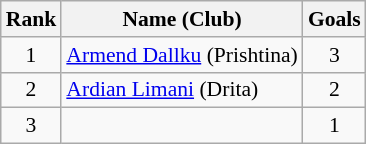<table class="wikitable" style="text-align:center;font-size:90%">
<tr>
<th>Rank</th>
<th>Name (Club)</th>
<th>Goals</th>
</tr>
<tr>
<td>1</td>
<td align="left"> <a href='#'>Armend Dallku</a> (Prishtina)</td>
<td>3</td>
</tr>
<tr>
<td>2</td>
<td align="left"> <a href='#'>Ardian Limani</a> (Drita)</td>
<td>2</td>
</tr>
<tr>
<td>3</td>
<td></td>
<td>1</td>
</tr>
</table>
